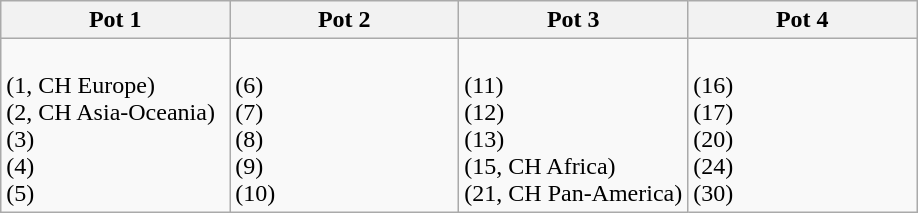<table class="wikitable">
<tr>
<th width=25%>Pot 1</th>
<th width=25%>Pot 2</th>
<th width=25%>Pot 3</th>
<th width=25%>Pot 4</th>
</tr>
<tr>
<td><br> (1, CH Europe)<br>
 (2, CH Asia-Oceania)<br>
 (3)<br>
 (4)<br>
 (5)<br></td>
<td><br> (6)<br>
 (7)<br>
 (8)<br>
 (9)<br>
 (10)<br></td>
<td><br> (11)<br>
 (12)<br>
 (13)<br>
 (15, CH Africa)<br>
 (21, CH Pan-America)<br></td>
<td><br> (16)<br>
 (17)<br>
 (20)<br>
 (24)<br>
 (30)<br></td>
</tr>
</table>
